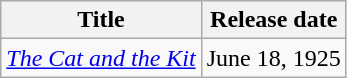<table class="wikitable">
<tr>
<th>Title</th>
<th>Release date</th>
</tr>
<tr>
<td><em><a href='#'>The Cat and the Kit</a></em> </td>
<td>June 18, 1925</td>
</tr>
</table>
